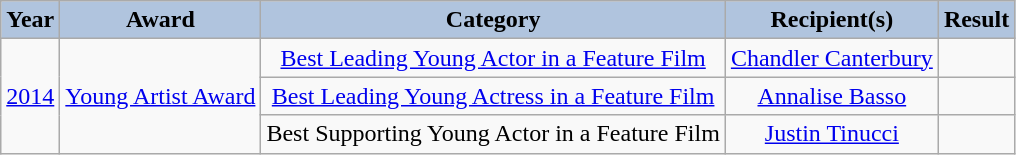<table class=wikitable style=text-align:center>
<tr>
<th style=background:#B0C4DE>Year</th>
<th style=background:#B0C4DE>Award</th>
<th style=background:#B0C4DE>Category</th>
<th style=background:#B0C4DE>Recipient(s)</th>
<th style=background:#B0C4DE>Result</th>
</tr>
<tr>
<td rowspan=3><a href='#'>2014</a></td>
<td rowspan=3><a href='#'>Young Artist Award</a></td>
<td><a href='#'>Best Leading Young Actor in a Feature Film</a></td>
<td><a href='#'>Chandler Canterbury</a></td>
<td></td>
</tr>
<tr>
<td><a href='#'>Best Leading Young Actress in a Feature Film</a></td>
<td><a href='#'>Annalise Basso</a></td>
<td></td>
</tr>
<tr>
<td>Best Supporting Young Actor in a Feature Film</td>
<td><a href='#'>Justin Tinucci</a></td>
<td></td>
</tr>
</table>
